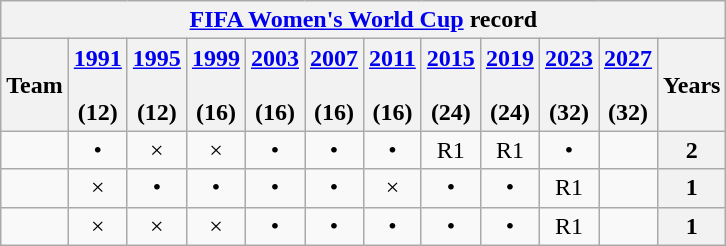<table class="wikitable" style="text-align:center">
<tr>
<th colspan=12><a href='#'>FIFA Women's World Cup</a> record</th>
</tr>
<tr>
<th>Team</th>
<th><a href='#'>1991</a><br><br>(12)</th>
<th><a href='#'>1995</a><br><br>(12)</th>
<th><a href='#'>1999</a><br><br>(16)</th>
<th><a href='#'>2003</a><br><br>(16)</th>
<th><a href='#'>2007</a><br><br>(16)</th>
<th><a href='#'>2011</a><br><br>(16)</th>
<th><a href='#'>2015</a> <br><br>(24)</th>
<th><a href='#'>2019</a><br><br>(24)</th>
<th><a href='#'>2023</a><br> <br>(32)</th>
<th><a href='#'>2027</a><br><br>(32)</th>
<th>Years</th>
</tr>
<tr>
<td align=left></td>
<td>•</td>
<td>×</td>
<td>×</td>
<td>•</td>
<td>•</td>
<td>•</td>
<td>R1</td>
<td>R1</td>
<td>•</td>
<td></td>
<th>2</th>
</tr>
<tr>
<td align=left></td>
<td>×</td>
<td>•</td>
<td>•</td>
<td>•</td>
<td>•</td>
<td>×</td>
<td>•</td>
<td>•</td>
<td>R1</td>
<td></td>
<th>1</th>
</tr>
<tr>
<td align=left></td>
<td>×</td>
<td>×</td>
<td>×</td>
<td>•</td>
<td>•</td>
<td>•</td>
<td>•</td>
<td>•</td>
<td>R1</td>
<td></td>
<th>1</th>
</tr>
</table>
